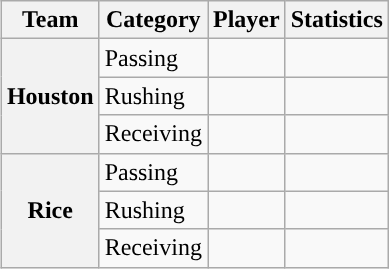<table class="wikitable" style="float:right">
<tr>
<th>Team</th>
<th>Category</th>
<th>Player</th>
<th>Statistics</th>
</tr>
<tr>
<th rowspan=3>Houston</th>
<td>Passing</td>
<td></td>
<td></td>
</tr>
<tr>
<td>Rushing</td>
<td></td>
<td></td>
</tr>
<tr>
<td>Receiving</td>
<td></td>
<td></td>
</tr>
<tr>
<th rowspan=3>Rice</th>
<td>Passing</td>
<td></td>
<td></td>
</tr>
<tr>
<td>Rushing</td>
<td></td>
<td></td>
</tr>
<tr>
<td>Receiving</td>
<td></td>
<td></td>
</tr>
</table>
